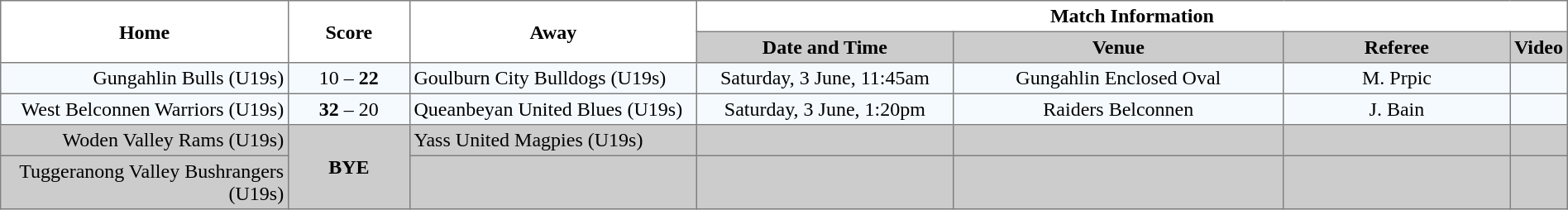<table border="1" cellpadding="3" cellspacing="0" width="100%" style="border-collapse:collapse;  text-align:center;">
<tr>
<th rowspan="2" width="19%">Home</th>
<th rowspan="2" width="8%">Score</th>
<th rowspan="2" width="19%">Away</th>
<th colspan="4">Match Information</th>
</tr>
<tr style="background:#CCCCCC">
<th width="17%">Date and Time</th>
<th width="22%">Venue</th>
<th width="50%">Referee</th>
<th>Video</th>
</tr>
<tr style="text-align:center; background:#f5faff;">
<td align="right">Gungahlin Bulls (U19s) </td>
<td>10 – <strong>22</strong></td>
<td align="left"> Goulburn City Bulldogs (U19s)</td>
<td>Saturday, 3 June, 11:45am</td>
<td>Gungahlin Enclosed Oval</td>
<td>M. Prpic</td>
<td></td>
</tr>
<tr style="text-align:center; background:#f5faff;">
<td align="right">West Belconnen Warriors (U19s) </td>
<td><strong>32</strong> – 20</td>
<td align="left"> Queanbeyan United Blues (U19s)</td>
<td>Saturday, 3 June, 1:20pm</td>
<td>Raiders Belconnen</td>
<td>J. Bain</td>
<td></td>
</tr>
<tr style="text-align:center; background:#CCCCCC;">
<td align="right">Woden Valley Rams (U19s) </td>
<td rowspan="2"><strong>BYE</strong></td>
<td align="left"> Yass United Magpies (U19s)</td>
<td></td>
<td></td>
<td></td>
<td></td>
</tr>
<tr style="text-align:center; background:#CCCCCC;">
<td align="right">Tuggeranong Valley Bushrangers (U19s) </td>
<td></td>
<td align="left"></td>
<td></td>
<td></td>
<td></td>
</tr>
</table>
